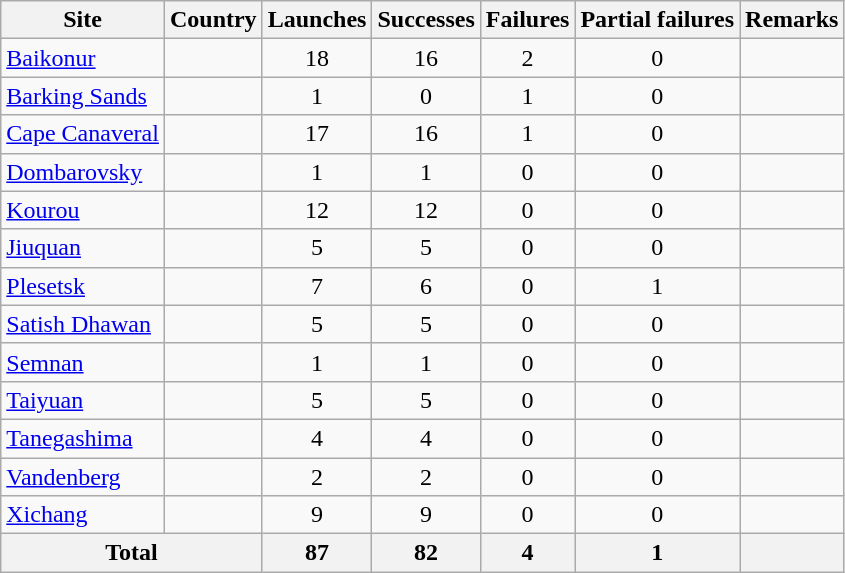<table class="wikitable sortable" style=text-align:center>
<tr>
<th>Site</th>
<th>Country</th>
<th>Launches</th>
<th>Successes</th>
<th>Failures</th>
<th>Partial failures</th>
<th>Remarks</th>
</tr>
<tr>
<td align=left><a href='#'>Baikonur</a></td>
<td align=left></td>
<td>18</td>
<td>16</td>
<td>2</td>
<td>0</td>
<td></td>
</tr>
<tr>
<td align=left><a href='#'>Barking Sands</a></td>
<td align=left></td>
<td>1</td>
<td>0</td>
<td>1</td>
<td>0</td>
<td></td>
</tr>
<tr>
<td align=left><a href='#'>Cape Canaveral</a></td>
<td align=left></td>
<td>17</td>
<td>16</td>
<td>1</td>
<td>0</td>
<td></td>
</tr>
<tr>
<td align=left><a href='#'>Dombarovsky</a></td>
<td align=left></td>
<td>1</td>
<td>1</td>
<td>0</td>
<td>0</td>
<td></td>
</tr>
<tr>
<td align=left><a href='#'>Kourou</a></td>
<td align=left></td>
<td>12</td>
<td>12</td>
<td>0</td>
<td>0</td>
<td></td>
</tr>
<tr>
<td align=left><a href='#'>Jiuquan</a></td>
<td align=left></td>
<td>5</td>
<td>5</td>
<td>0</td>
<td>0</td>
<td></td>
</tr>
<tr>
<td align=left><a href='#'>Plesetsk</a></td>
<td align=left></td>
<td>7</td>
<td>6</td>
<td>0</td>
<td>1</td>
<td></td>
</tr>
<tr>
<td align=left><a href='#'>Satish Dhawan</a></td>
<td align=left></td>
<td>5</td>
<td>5</td>
<td>0</td>
<td>0</td>
<td></td>
</tr>
<tr>
<td align=left><a href='#'>Semnan</a></td>
<td align=left></td>
<td>1</td>
<td>1</td>
<td>0</td>
<td>0</td>
<td></td>
</tr>
<tr>
<td align=left><a href='#'>Taiyuan</a></td>
<td align=left></td>
<td>5</td>
<td>5</td>
<td>0</td>
<td>0</td>
<td></td>
</tr>
<tr>
<td align=left><a href='#'>Tanegashima</a></td>
<td align=left></td>
<td>4</td>
<td>4</td>
<td>0</td>
<td>0</td>
<td></td>
</tr>
<tr>
<td align=left><a href='#'>Vandenberg</a></td>
<td align=left></td>
<td>2</td>
<td>2</td>
<td>0</td>
<td>0</td>
<td></td>
</tr>
<tr>
<td align=left><a href='#'>Xichang</a></td>
<td align=left></td>
<td>9</td>
<td>9</td>
<td>0</td>
<td>0</td>
<td></td>
</tr>
<tr>
<th colspan=2>Total</th>
<th>87</th>
<th>82</th>
<th>4</th>
<th>1</th>
<th></th>
</tr>
</table>
